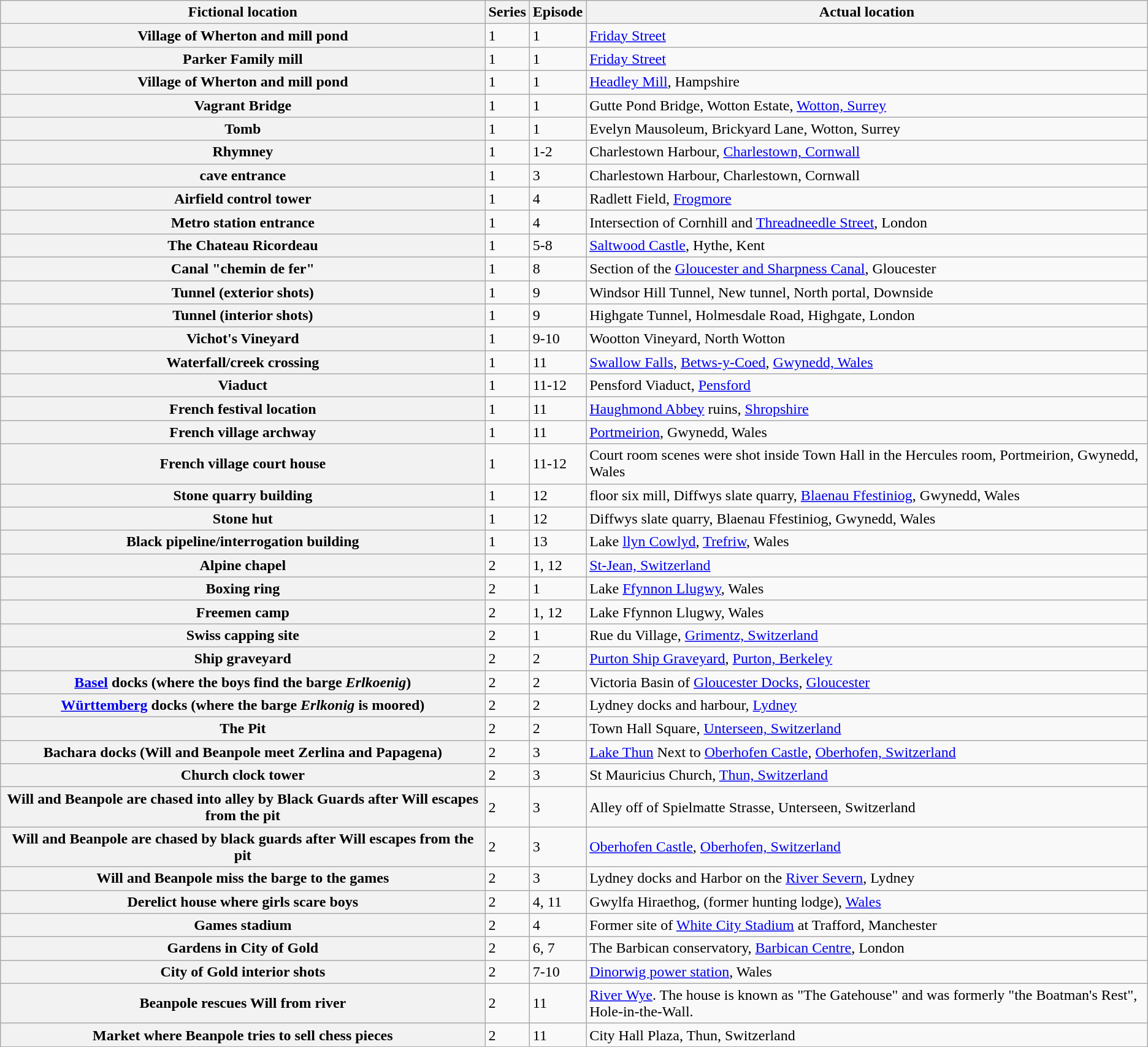<table class="wikitable plainrowheaders" border="1">
<tr>
<th scope="col">Fictional location</th>
<th scope="col">Series</th>
<th scope="col">Episode</th>
<th scope="col">Actual location</th>
</tr>
<tr>
<th scope="row">Village of Wherton and mill pond</th>
<td>1</td>
<td>1</td>
<td><a href='#'>Friday Street</a></td>
</tr>
<tr>
<th scope="row">Parker Family mill</th>
<td>1</td>
<td>1</td>
<td><a href='#'>Friday Street</a></td>
</tr>
<tr>
<th scope="row">Village of Wherton and mill pond</th>
<td>1</td>
<td>1</td>
<td><a href='#'>Headley Mill</a>, Hampshire</td>
</tr>
<tr>
<th scope="row">Vagrant Bridge</th>
<td>1</td>
<td>1</td>
<td>Gutte Pond Bridge, Wotton Estate, <a href='#'>Wotton, Surrey</a></td>
</tr>
<tr>
<th scope="row">Tomb</th>
<td>1</td>
<td>1</td>
<td>Evelyn Mausoleum, Brickyard Lane, Wotton, Surrey </td>
</tr>
<tr>
<th scope="row">Rhymney</th>
<td>1</td>
<td>1-2</td>
<td>Charlestown Harbour, <a href='#'>Charlestown, Cornwall</a></td>
</tr>
<tr>
<th scope="row">cave entrance</th>
<td>1</td>
<td>3</td>
<td>Charlestown Harbour, Charlestown, Cornwall</td>
</tr>
<tr>
<th scope="row">Airfield control tower</th>
<td>1</td>
<td>4</td>
<td>Radlett Field, <a href='#'>Frogmore</a></td>
</tr>
<tr>
<th scope="row">Metro station entrance</th>
<td>1</td>
<td>4</td>
<td>Intersection of Cornhill and <a href='#'>Threadneedle Street</a>, London </td>
</tr>
<tr>
<th scope="row">The Chateau Ricordeau</th>
<td>1</td>
<td>5-8</td>
<td><a href='#'>Saltwood Castle</a>, Hythe, Kent </td>
</tr>
<tr>
<th scope="row">Canal "chemin de fer"</th>
<td>1</td>
<td>8</td>
<td>Section of the <a href='#'>Gloucester and Sharpness Canal</a>, Gloucester </td>
</tr>
<tr>
<th scope="row">Tunnel (exterior shots)</th>
<td>1</td>
<td>9</td>
<td>Windsor Hill Tunnel, New tunnel, North portal, Downside</td>
</tr>
<tr>
<th scope="row">Tunnel (interior shots)</th>
<td>1</td>
<td>9</td>
<td>Highgate Tunnel, Holmesdale Road, Highgate, London</td>
</tr>
<tr>
<th scope="row">Vichot's Vineyard</th>
<td>1</td>
<td>9-10</td>
<td>Wootton Vineyard, North Wotton </td>
</tr>
<tr>
<th scope="row">Waterfall/creek crossing</th>
<td>1</td>
<td>11</td>
<td><a href='#'>Swallow Falls</a>, <a href='#'>Betws-y-Coed</a>, <a href='#'>Gwynedd, Wales</a></td>
</tr>
<tr>
<th scope="row">Viaduct</th>
<td>1</td>
<td>11-12</td>
<td>Pensford Viaduct, <a href='#'>Pensford</a></td>
</tr>
<tr>
<th scope="row">French festival location</th>
<td>1</td>
<td>11</td>
<td><a href='#'>Haughmond Abbey</a> ruins, <a href='#'>Shropshire</a></td>
</tr>
<tr>
<th scope="row">French village archway</th>
<td>1</td>
<td>11</td>
<td><a href='#'>Portmeirion</a>, Gwynedd, Wales</td>
</tr>
<tr>
<th scope="row">French village court house</th>
<td>1</td>
<td>11-12</td>
<td>Court room scenes were shot inside Town Hall in the Hercules room, Portmeirion, Gwynedd, Wales </td>
</tr>
<tr>
<th scope="row">Stone quarry building</th>
<td>1</td>
<td>12</td>
<td>floor six mill, Diffwys slate quarry, <a href='#'>Blaenau Ffestiniog</a>, Gwynedd, Wales</td>
</tr>
<tr>
<th scope="row">Stone hut</th>
<td>1</td>
<td>12</td>
<td>Diffwys slate quarry, Blaenau Ffestiniog, Gwynedd, Wales</td>
</tr>
<tr>
<th scope="row">Black pipeline/interrogation building</th>
<td>1</td>
<td>13</td>
<td>Lake <a href='#'>llyn Cowlyd</a>, <a href='#'>Trefriw</a>, Wales</td>
</tr>
<tr>
<th scope="row">Alpine chapel</th>
<td>2</td>
<td>1, 12</td>
<td><a href='#'>St-Jean, Switzerland</a></td>
</tr>
<tr>
<th scope="row">Boxing ring</th>
<td>2</td>
<td>1</td>
<td>Lake <a href='#'>Ffynnon Llugwy</a>, Wales</td>
</tr>
<tr>
<th scope="row">Freemen camp</th>
<td>2</td>
<td>1, 12</td>
<td>Lake Ffynnon Llugwy, Wales</td>
</tr>
<tr>
<th scope="row">Swiss capping site</th>
<td>2</td>
<td>1</td>
<td>Rue du Village, <a href='#'>Grimentz, Switzerland</a></td>
</tr>
<tr>
<th scope="row">Ship graveyard</th>
<td>2</td>
<td>2</td>
<td><a href='#'>Purton Ship Graveyard</a>, <a href='#'>Purton, Berkeley</a></td>
</tr>
<tr>
<th scope="row"><a href='#'>Basel</a> docks (where the boys find the barge <em>Erlkoenig</em>)</th>
<td>2</td>
<td>2</td>
<td>Victoria Basin of <a href='#'>Gloucester Docks</a>, <a href='#'>Gloucester</a></td>
</tr>
<tr>
<th scope="row"><a href='#'>Württemberg</a> docks (where the barge <em>Erlkonig</em> is moored)</th>
<td>2</td>
<td>2</td>
<td>Lydney docks and harbour, <a href='#'>Lydney</a></td>
</tr>
<tr>
<th scope="row">The Pit</th>
<td>2</td>
<td>2</td>
<td>Town Hall Square, <a href='#'>Unterseen, Switzerland</a></td>
</tr>
<tr>
<th scope="row">Bachara docks (Will and Beanpole meet Zerlina and Papagena)</th>
<td>2</td>
<td>3</td>
<td><a href='#'>Lake Thun</a> Next to <a href='#'>Oberhofen Castle</a>, <a href='#'>Oberhofen, Switzerland</a></td>
</tr>
<tr>
<th scope="row">Church clock tower</th>
<td>2</td>
<td>3</td>
<td>St Mauricius Church, <a href='#'>Thun, Switzerland</a></td>
</tr>
<tr>
<th scope="row">Will and Beanpole are chased into alley by Black Guards after Will escapes from the pit</th>
<td>2</td>
<td>3</td>
<td>Alley off of Spielmatte Strasse, Unterseen, Switzerland</td>
</tr>
<tr>
<th scope="row">Will and Beanpole are chased by black guards after Will escapes from the pit</th>
<td>2</td>
<td>3</td>
<td><a href='#'>Oberhofen Castle</a>, <a href='#'>Oberhofen, Switzerland</a></td>
</tr>
<tr>
<th scope="row">Will and Beanpole miss the barge to the games</th>
<td>2</td>
<td>3</td>
<td>Lydney docks and Harbor on the <a href='#'>River Severn</a>, Lydney</td>
</tr>
<tr>
<th scope="row">Derelict house where girls scare boys</th>
<td>2</td>
<td>4, 11</td>
<td>Gwylfa Hiraethog, (former hunting lodge), <a href='#'>Wales</a></td>
</tr>
<tr>
<th scope="row">Games stadium</th>
<td>2</td>
<td>4</td>
<td>Former site of <a href='#'>White City Stadium</a> at Trafford, Manchester </td>
</tr>
<tr>
<th scope="row">Gardens in City of Gold</th>
<td>2</td>
<td>6, 7</td>
<td>The Barbican conservatory, <a href='#'>Barbican Centre</a>, London</td>
</tr>
<tr>
<th scope="row">City of Gold interior shots</th>
<td>2</td>
<td>7-10</td>
<td><a href='#'>Dinorwig power station</a>, Wales</td>
</tr>
<tr>
<th scope="row">Beanpole rescues Will from river</th>
<td>2</td>
<td>11</td>
<td><a href='#'>River Wye</a>. The house is known as "The Gatehouse" and was formerly "the Boatman's Rest", Hole-in-the-Wall.</td>
</tr>
<tr>
<th scope="row">Market where Beanpole tries to sell chess pieces</th>
<td>2</td>
<td>11</td>
<td>City Hall Plaza, Thun, Switzerland</td>
</tr>
<tr>
</tr>
</table>
